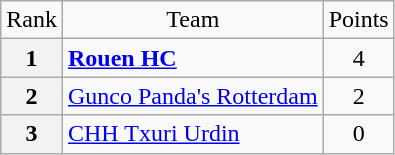<table class="wikitable" style="text-align: center;">
<tr>
<td>Rank</td>
<td>Team</td>
<td>Points</td>
</tr>
<tr>
<th>1</th>
<td style="text-align: left;"> <strong><a href='#'>Rouen HC</a></strong></td>
<td>4</td>
</tr>
<tr>
<th>2</th>
<td style="text-align: left;"> <a href='#'>Gunco Panda's Rotterdam</a></td>
<td>2</td>
</tr>
<tr>
<th>3</th>
<td style="text-align: left;"> <a href='#'>CHH Txuri Urdin</a></td>
<td>0</td>
</tr>
</table>
